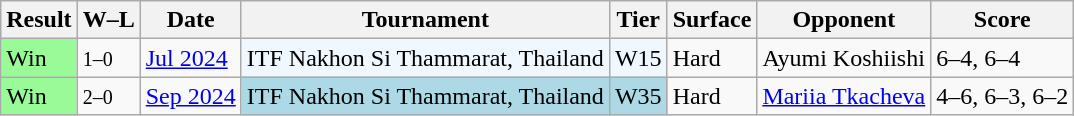<table class="sortable wikitable">
<tr>
<th>Result</th>
<th class="unsortable">W–L</th>
<th>Date</th>
<th>Tournament</th>
<th>Tier</th>
<th>Surface</th>
<th>Opponent</th>
<th class="unsortable">Score</th>
</tr>
<tr>
<td style="background:#98fb98;">Win</td>
<td><small>1–0</small></td>
<td><a href='#'>Jul 2024</a></td>
<td style="background:#f0f8ff;">ITF Nakhon Si Thammarat, Thailand</td>
<td style="background:#f0f8ff;">W15</td>
<td>Hard</td>
<td> Ayumi Koshiishi</td>
<td>6–4, 6–4</td>
</tr>
<tr>
<td style="background:#98fb98;">Win</td>
<td><small>2–0</small></td>
<td><a href='#'>Sep 2024</a></td>
<td style="background:lightblue;">ITF Nakhon Si Thammarat, Thailand</td>
<td style="background:lightblue;">W35</td>
<td>Hard</td>
<td> <a href='#'>Mariia Tkacheva</a></td>
<td>4–6, 6–3, 6–2</td>
</tr>
</table>
